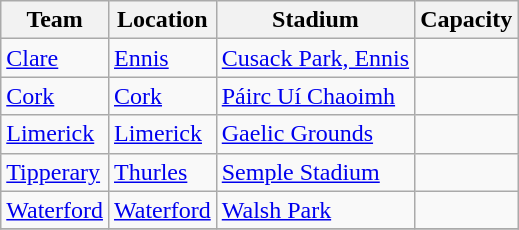<table class="wikitable sortable">
<tr>
<th>Team</th>
<th>Location</th>
<th>Stadium</th>
<th>Capacity</th>
</tr>
<tr>
<td> <a href='#'>Clare</a></td>
<td><a href='#'>Ennis</a></td>
<td><a href='#'>Cusack Park, Ennis</a></td>
<td style="text-align:center"></td>
</tr>
<tr>
<td> <a href='#'>Cork</a></td>
<td><a href='#'>Cork</a></td>
<td><a href='#'>Páirc Uí Chaoimh</a></td>
<td style="text-align:center"></td>
</tr>
<tr>
<td> <a href='#'>Limerick</a></td>
<td><a href='#'>Limerick</a></td>
<td><a href='#'>Gaelic Grounds</a></td>
<td style="text-align:center"></td>
</tr>
<tr>
<td> <a href='#'>Tipperary</a></td>
<td><a href='#'>Thurles</a></td>
<td><a href='#'>Semple Stadium</a></td>
<td style="text-align:center"></td>
</tr>
<tr>
<td> <a href='#'>Waterford</a></td>
<td><a href='#'>Waterford</a></td>
<td><a href='#'>Walsh Park</a></td>
<td style="text-align:center"></td>
</tr>
<tr>
</tr>
</table>
